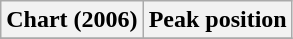<table class="wikitable plainrowheaders"  style="text-align:center">
<tr>
<th>Chart (2006)</th>
<th>Peak position</th>
</tr>
<tr>
</tr>
</table>
